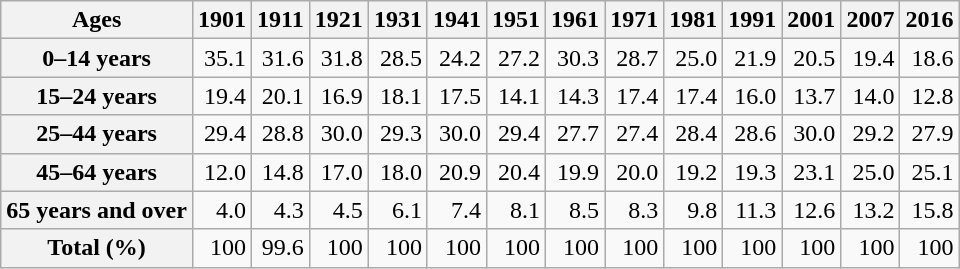<table class="wikitable nowrap" style="text-align:right">
<tr style="text-align:center">
<th scope="col">Ages</th>
<th scope="col">1901</th>
<th scope="col">1911</th>
<th scope="col">1921</th>
<th scope="col">1931</th>
<th scope="col">1941</th>
<th scope="col">1951</th>
<th scope="col">1961</th>
<th scope="col">1971</th>
<th scope="col">1981</th>
<th scope="col">1991</th>
<th scope="col">2001</th>
<th scope="col">2007</th>
<th scope="col">2016</th>
</tr>
<tr>
<th scope="row">0–14 years</th>
<td>35.1</td>
<td>31.6</td>
<td>31.8</td>
<td>28.5</td>
<td>24.2</td>
<td>27.2</td>
<td>30.3</td>
<td>28.7</td>
<td>25.0</td>
<td>21.9</td>
<td>20.5</td>
<td>19.4</td>
<td>18.6</td>
</tr>
<tr>
<th scope="row">15–24 years</th>
<td>19.4</td>
<td>20.1</td>
<td>16.9</td>
<td>18.1</td>
<td>17.5</td>
<td>14.1</td>
<td>14.3</td>
<td>17.4</td>
<td>17.4</td>
<td>16.0</td>
<td>13.7</td>
<td>14.0</td>
<td>12.8</td>
</tr>
<tr>
<th scope="row">25–44 years</th>
<td>29.4</td>
<td>28.8</td>
<td>30.0</td>
<td>29.3</td>
<td>30.0</td>
<td>29.4</td>
<td>27.7</td>
<td>27.4</td>
<td>28.4</td>
<td>28.6</td>
<td>30.0</td>
<td>29.2</td>
<td>27.9</td>
</tr>
<tr>
<th scope="row">45–64 years</th>
<td>12.0</td>
<td>14.8</td>
<td>17.0</td>
<td>18.0</td>
<td>20.9</td>
<td>20.4</td>
<td>19.9</td>
<td>20.0</td>
<td>19.2</td>
<td>19.3</td>
<td>23.1</td>
<td>25.0</td>
<td>25.1</td>
</tr>
<tr>
<th scope="row">65 years and over</th>
<td>4.0</td>
<td>4.3</td>
<td>4.5</td>
<td>6.1</td>
<td>7.4</td>
<td>8.1</td>
<td>8.5</td>
<td>8.3</td>
<td>9.8</td>
<td>11.3</td>
<td>12.6</td>
<td>13.2</td>
<td>15.8</td>
</tr>
<tr>
<th scope="row">Total (%)</th>
<td>100</td>
<td>99.6</td>
<td>100</td>
<td>100</td>
<td>100</td>
<td>100</td>
<td>100</td>
<td>100</td>
<td>100</td>
<td>100</td>
<td>100</td>
<td>100</td>
<td>100</td>
</tr>
</table>
